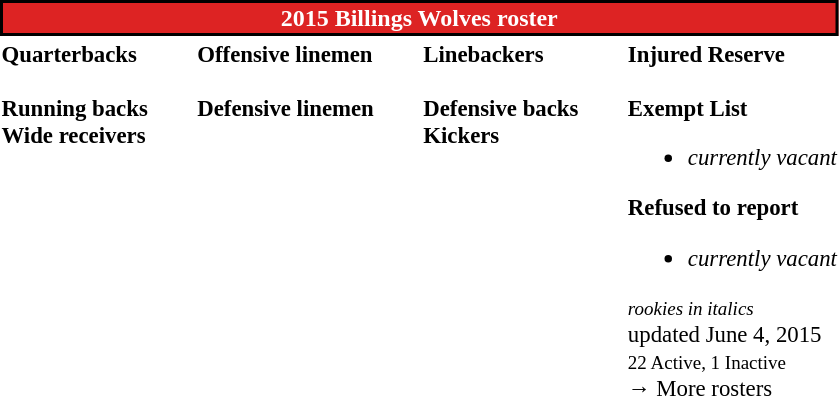<table class="toccolours" style="text-align: left;">
<tr>
<th colspan="7" style="background:#DD2323; border:2px solid  black; color:white; text-align:center;"><strong>2015 Billings Wolves roster</strong></th>
</tr>
<tr>
<td style="font-size: 95%;vertical-align:top;"><strong>Quarterbacks</strong><br><br><strong>Running backs</strong>
<br><strong>Wide receivers</strong>




</td>
<td style="width: 25px;"></td>
<td style="font-size: 95%;vertical-align:top;"><strong>Offensive linemen</strong><br>

<br><strong>Defensive linemen</strong>



</td>
<td style="width: 25px;"></td>
<td style="font-size: 95%;vertical-align:top;"><strong>Linebackers</strong><br>
<br><strong>Defensive backs</strong>




<br><strong>Kickers</strong>
</td>
<td style="width: 25px;"></td>
<td style="font-size: 95%;vertical-align:top;"><strong>Injured Reserve</strong><br><br><strong>Exempt List</strong><ul><li><em>currently vacant</em></li></ul><strong>Refused to report</strong><ul><li><em>currently vacant</em></li></ul><small><em>rookies in italics</em></small><br>
<span></span> updated June 4, 2015<br>
<small>22 Active, 1 Inactive</small><br>→ More rosters</td>
</tr>
<tr>
</tr>
</table>
